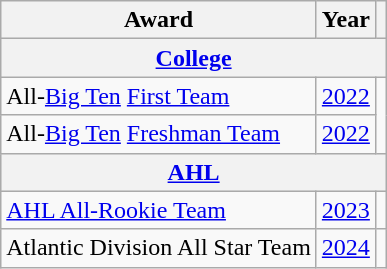<table class="wikitable">
<tr>
<th>Award</th>
<th>Year</th>
<th></th>
</tr>
<tr>
<th colspan="3"><a href='#'>College</a></th>
</tr>
<tr>
<td>All-<a href='#'>Big Ten</a> <a href='#'>First Team</a></td>
<td><a href='#'>2022</a></td>
</tr>
<tr>
<td>All-<a href='#'>Big Ten</a> <a href='#'>Freshman Team</a></td>
<td><a href='#'>2022</a></td>
</tr>
<tr ALIGN="center" bgcolor="#e0e0e0">
<th colspan="3"><a href='#'>AHL</a></th>
</tr>
<tr>
<td><a href='#'>AHL All-Rookie Team</a></td>
<td><a href='#'>2023</a></td>
<td></td>
</tr>
<tr>
<td>Atlantic Division All Star Team</td>
<td><a href='#'>2024</a></td>
<td></td>
</tr>
</table>
